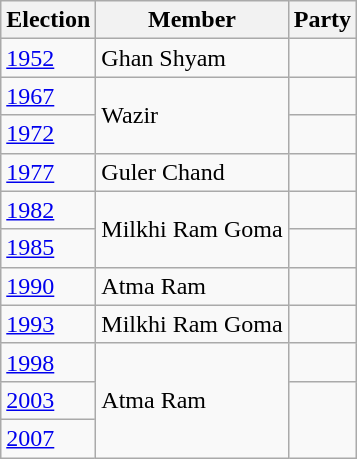<table class="wikitable sortable">
<tr>
<th>Election</th>
<th>Member</th>
<th colspan=2>Party</th>
</tr>
<tr>
<td><a href='#'>1952</a></td>
<td>Ghan Shyam</td>
<td></td>
</tr>
<tr>
<td><a href='#'>1967</a></td>
<td rowspan=2>Wazir</td>
<td></td>
</tr>
<tr>
<td><a href='#'>1972</a></td>
</tr>
<tr>
<td><a href='#'>1977</a></td>
<td>Guler Chand</td>
<td></td>
</tr>
<tr>
<td><a href='#'>1982</a></td>
<td rowspan=2>Milkhi Ram Goma</td>
<td></td>
</tr>
<tr>
<td><a href='#'>1985</a></td>
</tr>
<tr>
<td><a href='#'>1990</a></td>
<td>Atma Ram</td>
<td></td>
</tr>
<tr>
<td><a href='#'>1993</a></td>
<td>Milkhi Ram Goma</td>
<td></td>
</tr>
<tr>
<td><a href='#'>1998</a></td>
<td rowspan=3>Atma Ram</td>
<td></td>
</tr>
<tr>
<td><a href='#'>2003</a></td>
</tr>
<tr>
<td><a href='#'>2007</a></td>
</tr>
</table>
